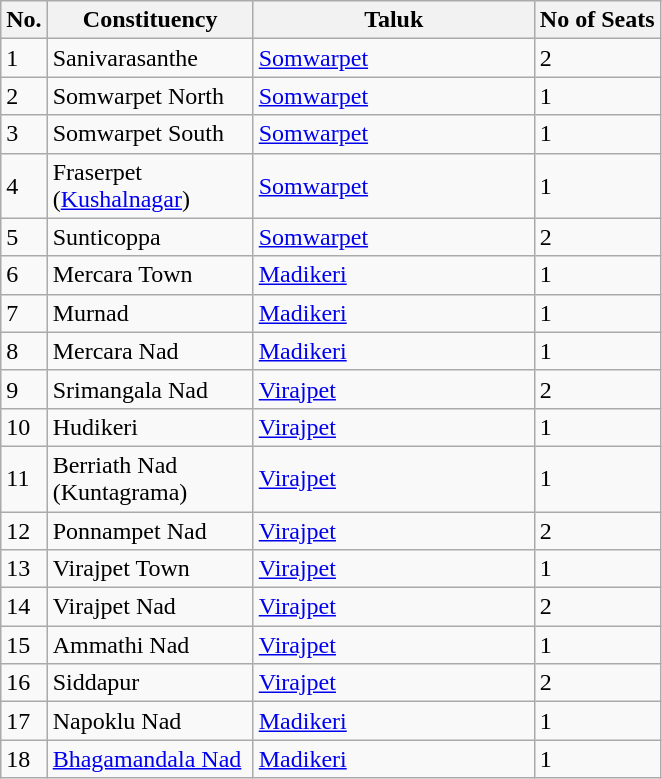<table class="sortable wikitable">
<tr>
<th>No.</th>
<th style="width:130px">Constituency</th>
<th style="width:180px">Taluk</th>
<th>No of Seats</th>
</tr>
<tr>
<td>1</td>
<td>Sanivarasanthe</td>
<td><a href='#'>Somwarpet</a></td>
<td>2</td>
</tr>
<tr>
<td>2</td>
<td>Somwarpet North</td>
<td><a href='#'>Somwarpet</a></td>
<td>1</td>
</tr>
<tr>
<td>3</td>
<td>Somwarpet South</td>
<td><a href='#'>Somwarpet</a></td>
<td>1</td>
</tr>
<tr>
<td>4</td>
<td>Fraserpet (<a href='#'>Kushalnagar</a>)</td>
<td><a href='#'>Somwarpet</a></td>
<td>1</td>
</tr>
<tr>
<td>5</td>
<td>Sunticoppa</td>
<td><a href='#'>Somwarpet</a></td>
<td>2</td>
</tr>
<tr>
<td>6</td>
<td>Mercara Town</td>
<td><a href='#'>Madikeri</a></td>
<td>1</td>
</tr>
<tr>
<td>7</td>
<td>Murnad</td>
<td><a href='#'>Madikeri</a></td>
<td>1</td>
</tr>
<tr>
<td>8</td>
<td>Mercara Nad</td>
<td><a href='#'>Madikeri</a></td>
<td>1</td>
</tr>
<tr>
<td>9</td>
<td>Srimangala Nad</td>
<td><a href='#'>Virajpet</a></td>
<td>2</td>
</tr>
<tr>
<td>10</td>
<td>Hudikeri</td>
<td><a href='#'>Virajpet</a></td>
<td>1</td>
</tr>
<tr>
<td>11</td>
<td>Berriath Nad (Kuntagrama)</td>
<td><a href='#'>Virajpet</a></td>
<td>1</td>
</tr>
<tr>
<td>12</td>
<td>Ponnampet Nad</td>
<td><a href='#'>Virajpet</a></td>
<td>2</td>
</tr>
<tr>
<td>13</td>
<td>Virajpet Town</td>
<td><a href='#'>Virajpet</a></td>
<td>1</td>
</tr>
<tr>
<td>14</td>
<td>Virajpet Nad</td>
<td><a href='#'>Virajpet</a></td>
<td>2</td>
</tr>
<tr>
<td>15</td>
<td>Ammathi Nad</td>
<td><a href='#'>Virajpet</a></td>
<td>1</td>
</tr>
<tr>
<td>16</td>
<td>Siddapur</td>
<td><a href='#'>Virajpet</a></td>
<td>2</td>
</tr>
<tr>
<td>17</td>
<td>Napoklu Nad</td>
<td><a href='#'>Madikeri</a></td>
<td>1</td>
</tr>
<tr>
<td>18</td>
<td><a href='#'>Bhagamandala Nad</a></td>
<td><a href='#'>Madikeri</a></td>
<td>1</td>
</tr>
</table>
